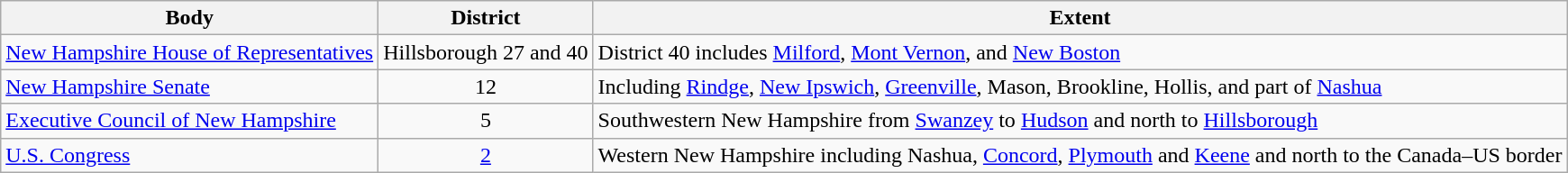<table class="wikitable">
<tr>
<th>Body</th>
<th align="center">District</th>
<th>Extent</th>
</tr>
<tr>
<td><a href='#'>New Hampshire House of Representatives</a></td>
<td align="center">Hillsborough 27 and 40</td>
<td>District 40 includes <a href='#'>Milford</a>, <a href='#'>Mont Vernon</a>, and <a href='#'>New Boston</a></td>
</tr>
<tr>
<td><a href='#'>New Hampshire Senate</a></td>
<td align="center">12</td>
<td>Including <a href='#'>Rindge</a>, <a href='#'>New Ipswich</a>, <a href='#'>Greenville</a>, Mason, Brookline, Hollis, and part of <a href='#'>Nashua</a></td>
</tr>
<tr>
<td><a href='#'>Executive Council of New Hampshire</a></td>
<td align="center">5</td>
<td>Southwestern New Hampshire from <a href='#'>Swanzey</a> to <a href='#'>Hudson</a> and north to <a href='#'>Hillsborough</a></td>
</tr>
<tr>
<td><a href='#'>U.S. Congress</a></td>
<td align="center"><a href='#'>2</a></td>
<td>Western New Hampshire including Nashua, <a href='#'>Concord</a>, <a href='#'>Plymouth</a> and <a href='#'>Keene</a> and north to the Canada–US border</td>
</tr>
</table>
